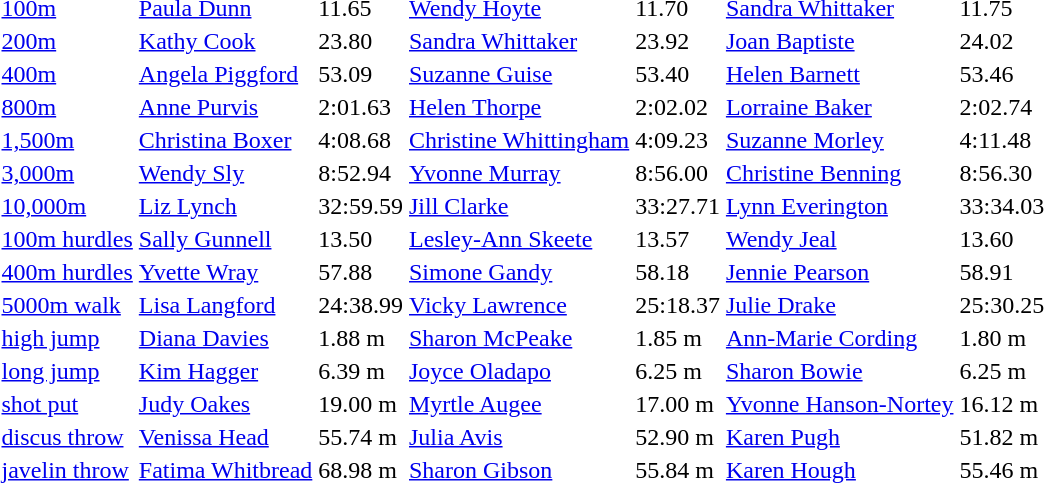<table>
<tr>
<td><a href='#'>100m</a></td>
<td><a href='#'>Paula Dunn</a></td>
<td>11.65</td>
<td><a href='#'>Wendy Hoyte</a></td>
<td>11.70</td>
<td> <a href='#'>Sandra Whittaker</a></td>
<td>11.75</td>
</tr>
<tr>
<td><a href='#'>200m</a></td>
<td><a href='#'>Kathy Cook</a></td>
<td>23.80</td>
<td> <a href='#'>Sandra Whittaker</a></td>
<td>23.92</td>
<td><a href='#'>Joan Baptiste</a></td>
<td>24.02</td>
</tr>
<tr>
<td><a href='#'>400m</a></td>
<td><a href='#'>Angela Piggford</a></td>
<td>53.09</td>
<td><a href='#'>Suzanne Guise</a></td>
<td>53.40</td>
<td><a href='#'>Helen Barnett</a></td>
<td>53.46</td>
</tr>
<tr>
<td><a href='#'>800m</a></td>
<td> <a href='#'>Anne Purvis</a></td>
<td>2:01.63</td>
<td><a href='#'>Helen Thorpe</a></td>
<td>2:02.02</td>
<td><a href='#'>Lorraine Baker</a></td>
<td>2:02.74</td>
</tr>
<tr>
<td><a href='#'>1,500m</a></td>
<td><a href='#'>Christina Boxer</a></td>
<td>4:08.68</td>
<td> <a href='#'>Christine Whittingham</a></td>
<td>4:09.23</td>
<td><a href='#'>Suzanne Morley</a></td>
<td>4:11.48</td>
</tr>
<tr>
<td><a href='#'>3,000m</a></td>
<td><a href='#'>Wendy Sly</a></td>
<td>8:52.94</td>
<td> <a href='#'>Yvonne Murray</a></td>
<td>8:56.00</td>
<td><a href='#'>Christine Benning</a></td>
<td>8:56.30</td>
</tr>
<tr>
<td><a href='#'>10,000m</a></td>
<td> <a href='#'>Liz Lynch</a></td>
<td>32:59.59</td>
<td><a href='#'>Jill Clarke</a></td>
<td>33:27.71</td>
<td><a href='#'>Lynn Everington</a></td>
<td>33:34.03</td>
</tr>
<tr>
<td><a href='#'>100m hurdles</a></td>
<td><a href='#'>Sally Gunnell</a></td>
<td>13.50</td>
<td><a href='#'>Lesley-Ann Skeete</a></td>
<td>13.57</td>
<td><a href='#'>Wendy Jeal</a></td>
<td>13.60</td>
</tr>
<tr>
<td><a href='#'>400m hurdles</a></td>
<td><a href='#'>Yvette Wray</a></td>
<td>57.88</td>
<td><a href='#'>Simone Gandy</a></td>
<td>58.18</td>
<td><a href='#'>Jennie Pearson</a></td>
<td>58.91</td>
</tr>
<tr>
<td><a href='#'>5000m walk</a></td>
<td><a href='#'>Lisa Langford</a></td>
<td>24:38.99</td>
<td><a href='#'>Vicky Lawrence</a></td>
<td>25:18.37</td>
<td><a href='#'>Julie Drake</a></td>
<td>25:30.25</td>
</tr>
<tr>
<td><a href='#'>high jump</a></td>
<td><a href='#'>Diana Davies</a></td>
<td>1.88 m</td>
<td> <a href='#'>Sharon McPeake</a></td>
<td>1.85 m</td>
<td><a href='#'>Ann-Marie Cording</a></td>
<td>1.80 m</td>
</tr>
<tr>
<td><a href='#'>long jump</a></td>
<td><a href='#'>Kim Hagger</a></td>
<td>6.39 m</td>
<td><a href='#'>Joyce Oladapo</a></td>
<td>6.25 m</td>
<td><a href='#'>Sharon Bowie</a></td>
<td>6.25 m</td>
</tr>
<tr>
<td><a href='#'>shot put</a></td>
<td><a href='#'>Judy Oakes</a></td>
<td>19.00 m</td>
<td><a href='#'>Myrtle Augee</a></td>
<td>17.00 m</td>
<td><a href='#'>Yvonne Hanson-Nortey</a></td>
<td>16.12 m</td>
</tr>
<tr>
<td><a href='#'>discus throw</a></td>
<td> <a href='#'>Venissa Head</a></td>
<td>55.74 m</td>
<td><a href='#'>Julia Avis</a></td>
<td>52.90 m</td>
<td><a href='#'>Karen Pugh</a></td>
<td>51.82 m</td>
</tr>
<tr>
<td><a href='#'>javelin throw</a></td>
<td><a href='#'>Fatima Whitbread</a></td>
<td>68.98 m</td>
<td><a href='#'>Sharon Gibson</a></td>
<td>55.84 m</td>
<td><a href='#'>Karen Hough</a></td>
<td>55.46 m</td>
</tr>
</table>
